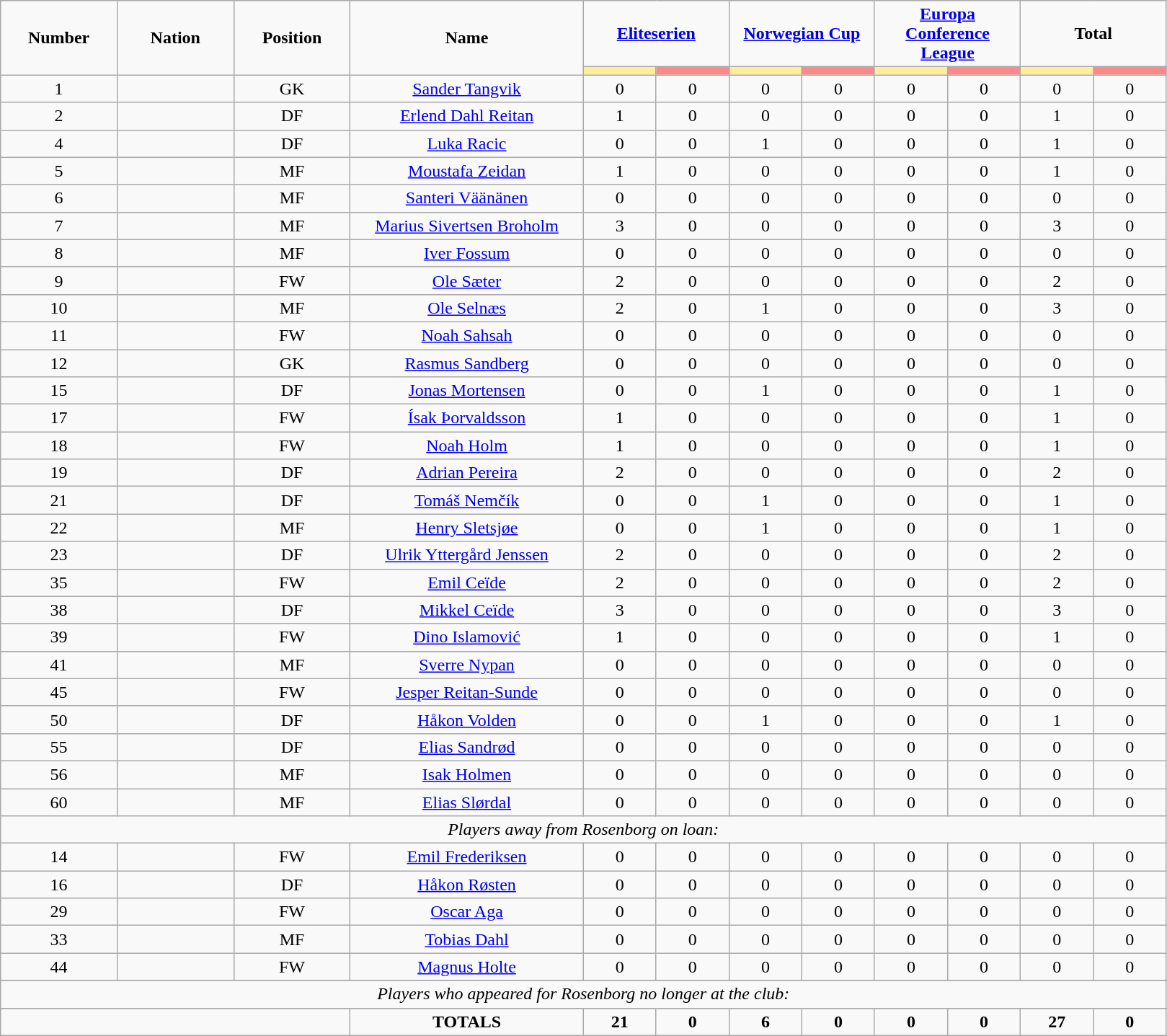<table class="wikitable" style="font-size: 100%; text-align: center;">
<tr>
<td rowspan="2" width="10%" align="center"><strong>Number</strong></td>
<td rowspan="2" width="10%" align="center"><strong>Nation</strong></td>
<td rowspan="2" width="10%" align="center"><strong>Position</strong></td>
<td rowspan="2" width="20%" align="center"><strong>Name</strong></td>
<td colspan="2" align="center"><strong><a href='#'>Eliteserien</a></strong></td>
<td colspan="2" align="center"><strong><a href='#'>Norwegian Cup</a></strong></td>
<td colspan="2" align="center"><strong><a href='#'>Europa Conference League</a></strong></td>
<td colspan="2" align="center"><strong>Total</strong></td>
</tr>
<tr>
<th width=60 style="background: #FFEE99"></th>
<th width=60 style="background: #FF8888"></th>
<th width=60 style="background: #FFEE99"></th>
<th width=60 style="background: #FF8888"></th>
<th width=60 style="background: #FFEE99"></th>
<th width=60 style="background: #FF8888"></th>
<th width=60 style="background: #FFEE99"></th>
<th width=60 style="background: #FF8888"></th>
</tr>
<tr>
<td>1</td>
<td></td>
<td>GK</td>
<td><a href='#'>Sander Tangvik</a></td>
<td>0</td>
<td>0</td>
<td>0</td>
<td>0</td>
<td>0</td>
<td>0</td>
<td>0</td>
<td>0</td>
</tr>
<tr>
<td>2</td>
<td></td>
<td>DF</td>
<td><a href='#'>Erlend Dahl Reitan</a></td>
<td>1</td>
<td>0</td>
<td>0</td>
<td>0</td>
<td>0</td>
<td>0</td>
<td>1</td>
<td>0</td>
</tr>
<tr>
<td>4</td>
<td></td>
<td>DF</td>
<td><a href='#'>Luka Racic</a></td>
<td>0</td>
<td>0</td>
<td>1</td>
<td>0</td>
<td>0</td>
<td>0</td>
<td>1</td>
<td>0</td>
</tr>
<tr>
<td>5</td>
<td></td>
<td>MF</td>
<td><a href='#'>Moustafa Zeidan</a></td>
<td>1</td>
<td>0</td>
<td>0</td>
<td>0</td>
<td>0</td>
<td>0</td>
<td>1</td>
<td>0</td>
</tr>
<tr>
<td>6</td>
<td></td>
<td>MF</td>
<td><a href='#'>Santeri Väänänen</a></td>
<td>0</td>
<td>0</td>
<td>0</td>
<td>0</td>
<td>0</td>
<td>0</td>
<td>0</td>
<td>0</td>
</tr>
<tr>
<td>7</td>
<td></td>
<td>MF</td>
<td><a href='#'>Marius Sivertsen Broholm</a></td>
<td>3</td>
<td>0</td>
<td>0</td>
<td>0</td>
<td>0</td>
<td>0</td>
<td>3</td>
<td>0</td>
</tr>
<tr>
<td>8</td>
<td></td>
<td>MF</td>
<td><a href='#'>Iver Fossum</a></td>
<td>0</td>
<td>0</td>
<td>0</td>
<td>0</td>
<td>0</td>
<td>0</td>
<td>0</td>
<td>0</td>
</tr>
<tr>
<td>9</td>
<td></td>
<td>FW</td>
<td><a href='#'>Ole Sæter</a></td>
<td>2</td>
<td>0</td>
<td>0</td>
<td>0</td>
<td>0</td>
<td>0</td>
<td>2</td>
<td>0</td>
</tr>
<tr>
<td>10</td>
<td></td>
<td>MF</td>
<td><a href='#'>Ole Selnæs</a></td>
<td>2</td>
<td>0</td>
<td>1</td>
<td>0</td>
<td>0</td>
<td>0</td>
<td>3</td>
<td>0</td>
</tr>
<tr>
<td>11</td>
<td></td>
<td>FW</td>
<td><a href='#'>Noah Sahsah</a></td>
<td>0</td>
<td>0</td>
<td>0</td>
<td>0</td>
<td>0</td>
<td>0</td>
<td>0</td>
<td>0</td>
</tr>
<tr>
<td>12</td>
<td></td>
<td>GK</td>
<td><a href='#'>Rasmus Sandberg</a></td>
<td>0</td>
<td>0</td>
<td>0</td>
<td>0</td>
<td>0</td>
<td>0</td>
<td>0</td>
<td>0</td>
</tr>
<tr>
<td>15</td>
<td></td>
<td>DF</td>
<td><a href='#'>Jonas Mortensen</a></td>
<td>0</td>
<td>0</td>
<td>1</td>
<td>0</td>
<td>0</td>
<td>0</td>
<td>1</td>
<td>0</td>
</tr>
<tr>
<td>17</td>
<td></td>
<td>FW</td>
<td><a href='#'>Ísak Þorvaldsson</a></td>
<td>1</td>
<td>0</td>
<td>0</td>
<td>0</td>
<td>0</td>
<td>0</td>
<td>1</td>
<td>0</td>
</tr>
<tr>
<td>18</td>
<td></td>
<td>FW</td>
<td><a href='#'>Noah Holm</a></td>
<td>1</td>
<td>0</td>
<td>0</td>
<td>0</td>
<td>0</td>
<td>0</td>
<td>1</td>
<td>0</td>
</tr>
<tr>
<td>19</td>
<td></td>
<td>DF</td>
<td><a href='#'>Adrian Pereira</a></td>
<td>2</td>
<td>0</td>
<td>0</td>
<td>0</td>
<td>0</td>
<td>0</td>
<td>2</td>
<td>0</td>
</tr>
<tr>
<td>21</td>
<td></td>
<td>DF</td>
<td><a href='#'>Tomáš Nemčík</a></td>
<td>0</td>
<td>0</td>
<td>1</td>
<td>0</td>
<td>0</td>
<td>0</td>
<td>1</td>
<td>0</td>
</tr>
<tr>
<td>22</td>
<td></td>
<td>MF</td>
<td><a href='#'>Henry Sletsjøe</a></td>
<td>0</td>
<td>0</td>
<td>1</td>
<td>0</td>
<td>0</td>
<td>0</td>
<td>1</td>
<td>0</td>
</tr>
<tr>
<td>23</td>
<td></td>
<td>DF</td>
<td><a href='#'>Ulrik Yttergård Jenssen</a></td>
<td>2</td>
<td>0</td>
<td>0</td>
<td>0</td>
<td>0</td>
<td>0</td>
<td>2</td>
<td>0</td>
</tr>
<tr>
<td>35</td>
<td></td>
<td>FW</td>
<td><a href='#'>Emil Ceïde</a></td>
<td>2</td>
<td>0</td>
<td>0</td>
<td>0</td>
<td>0</td>
<td>0</td>
<td>2</td>
<td>0</td>
</tr>
<tr>
<td>38</td>
<td></td>
<td>DF</td>
<td><a href='#'>Mikkel Ceïde</a></td>
<td>3</td>
<td>0</td>
<td>0</td>
<td>0</td>
<td>0</td>
<td>0</td>
<td>3</td>
<td>0</td>
</tr>
<tr>
<td>39</td>
<td></td>
<td>FW</td>
<td><a href='#'>Dino Islamović</a></td>
<td>1</td>
<td>0</td>
<td>0</td>
<td>0</td>
<td>0</td>
<td>0</td>
<td>1</td>
<td>0</td>
</tr>
<tr>
<td>41</td>
<td></td>
<td>MF</td>
<td><a href='#'>Sverre Nypan</a></td>
<td>0</td>
<td>0</td>
<td>0</td>
<td>0</td>
<td>0</td>
<td>0</td>
<td>0</td>
<td>0</td>
</tr>
<tr>
<td>45</td>
<td></td>
<td>FW</td>
<td><a href='#'>Jesper Reitan-Sunde</a></td>
<td>0</td>
<td>0</td>
<td>0</td>
<td>0</td>
<td>0</td>
<td>0</td>
<td>0</td>
<td>0</td>
</tr>
<tr>
<td>50</td>
<td></td>
<td>DF</td>
<td><a href='#'>Håkon Volden</a></td>
<td>0</td>
<td>0</td>
<td>1</td>
<td>0</td>
<td>0</td>
<td>0</td>
<td>1</td>
<td>0</td>
</tr>
<tr>
<td>55</td>
<td></td>
<td>DF</td>
<td><a href='#'>Elias Sandrød</a></td>
<td>0</td>
<td>0</td>
<td>0</td>
<td>0</td>
<td>0</td>
<td>0</td>
<td>0</td>
<td>0</td>
</tr>
<tr>
<td>56</td>
<td></td>
<td>MF</td>
<td><a href='#'>Isak Holmen</a></td>
<td>0</td>
<td>0</td>
<td>0</td>
<td>0</td>
<td>0</td>
<td>0</td>
<td>0</td>
<td>0</td>
</tr>
<tr>
<td>60</td>
<td></td>
<td>MF</td>
<td><a href='#'>Elias Slørdal</a></td>
<td>0</td>
<td>0</td>
<td>0</td>
<td>0</td>
<td>0</td>
<td>0</td>
<td>0</td>
<td>0</td>
</tr>
<tr>
<td colspan="14"><em>Players away from Rosenborg on loan:</em></td>
</tr>
<tr>
<td>14</td>
<td></td>
<td>FW</td>
<td><a href='#'>Emil Frederiksen</a></td>
<td>0</td>
<td>0</td>
<td>0</td>
<td>0</td>
<td>0</td>
<td>0</td>
<td>0</td>
<td>0</td>
</tr>
<tr>
<td>16</td>
<td></td>
<td>DF</td>
<td><a href='#'>Håkon Røsten</a></td>
<td>0</td>
<td>0</td>
<td>0</td>
<td>0</td>
<td>0</td>
<td>0</td>
<td>0</td>
<td>0</td>
</tr>
<tr>
<td>29</td>
<td></td>
<td>FW</td>
<td><a href='#'>Oscar Aga</a></td>
<td>0</td>
<td>0</td>
<td>0</td>
<td>0</td>
<td>0</td>
<td>0</td>
<td>0</td>
<td>0</td>
</tr>
<tr>
<td>33</td>
<td></td>
<td>MF</td>
<td><a href='#'>Tobias Dahl</a></td>
<td>0</td>
<td>0</td>
<td>0</td>
<td>0</td>
<td>0</td>
<td>0</td>
<td>0</td>
<td>0</td>
</tr>
<tr>
<td>44</td>
<td></td>
<td>FW</td>
<td><a href='#'>Magnus Holte</a></td>
<td>0</td>
<td>0</td>
<td>0</td>
<td>0</td>
<td>0</td>
<td>0</td>
<td>0</td>
<td>0</td>
</tr>
<tr>
</tr>
<tr>
<td colspan="14"><em>Players who appeared for Rosenborg no longer at the club:</em></td>
</tr>
<tr>
</tr>
<tr>
<td colspan="3"></td>
<td><strong>TOTALS</strong></td>
<td><strong>21</strong></td>
<td><strong>0</strong></td>
<td><strong>6</strong></td>
<td><strong>0</strong></td>
<td><strong>0</strong></td>
<td><strong>0</strong></td>
<td><strong>27</strong></td>
<td><strong>0</strong></td>
</tr>
</table>
